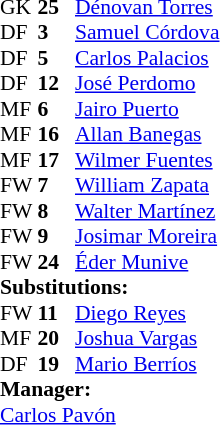<table style = "font-size: 90%" cellspacing = "0" cellpadding = "0">
<tr>
<td colspan = 4></td>
</tr>
<tr>
<th style="width:25px;"></th>
<th style="width:25px;"></th>
</tr>
<tr>
<td>GK</td>
<td><strong>25</strong></td>
<td> <a href='#'>Dénovan Torres</a></td>
</tr>
<tr>
<td>DF</td>
<td><strong>3</strong></td>
<td> <a href='#'>Samuel Córdova</a></td>
</tr>
<tr>
<td>DF</td>
<td><strong>5</strong></td>
<td> <a href='#'>Carlos Palacios</a></td>
</tr>
<tr>
<td>DF</td>
<td><strong>12</strong></td>
<td> <a href='#'>José Perdomo</a></td>
<td></td>
<td></td>
</tr>
<tr>
<td>MF</td>
<td><strong>6</strong></td>
<td> <a href='#'>Jairo Puerto</a></td>
</tr>
<tr>
<td>MF</td>
<td><strong>16</strong></td>
<td> <a href='#'>Allan Banegas</a></td>
<td></td>
<td></td>
</tr>
<tr>
<td>MF</td>
<td><strong>17</strong></td>
<td> <a href='#'>Wilmer Fuentes</a></td>
<td></td>
<td></td>
</tr>
<tr>
<td>FW</td>
<td><strong>7</strong></td>
<td> <a href='#'>William Zapata</a></td>
<td></td>
<td></td>
</tr>
<tr>
<td>FW</td>
<td><strong>8</strong></td>
<td> <a href='#'>Walter Martínez</a></td>
<td></td>
<td></td>
</tr>
<tr>
<td>FW</td>
<td><strong>9</strong></td>
<td> <a href='#'>Josimar Moreira</a></td>
</tr>
<tr>
<td>FW</td>
<td><strong>24</strong></td>
<td> <a href='#'>Éder Munive</a></td>
<td></td>
<td></td>
</tr>
<tr>
<td colspan = 3><strong>Substitutions:</strong></td>
</tr>
<tr>
<td>FW</td>
<td><strong>11</strong></td>
<td> <a href='#'>Diego Reyes</a></td>
<td></td>
<td></td>
<td></td>
<td></td>
</tr>
<tr>
<td>MF</td>
<td><strong>20</strong></td>
<td> <a href='#'>Joshua Vargas</a></td>
<td></td>
<td></td>
<td></td>
<td></td>
</tr>
<tr>
<td>DF</td>
<td><strong>19</strong></td>
<td> <a href='#'>Mario Berríos</a></td>
<td></td>
<td></td>
</tr>
<tr>
<td colspan = 3><strong>Manager:</strong></td>
</tr>
<tr>
<td colspan = 3> <a href='#'>Carlos Pavón</a></td>
</tr>
</table>
